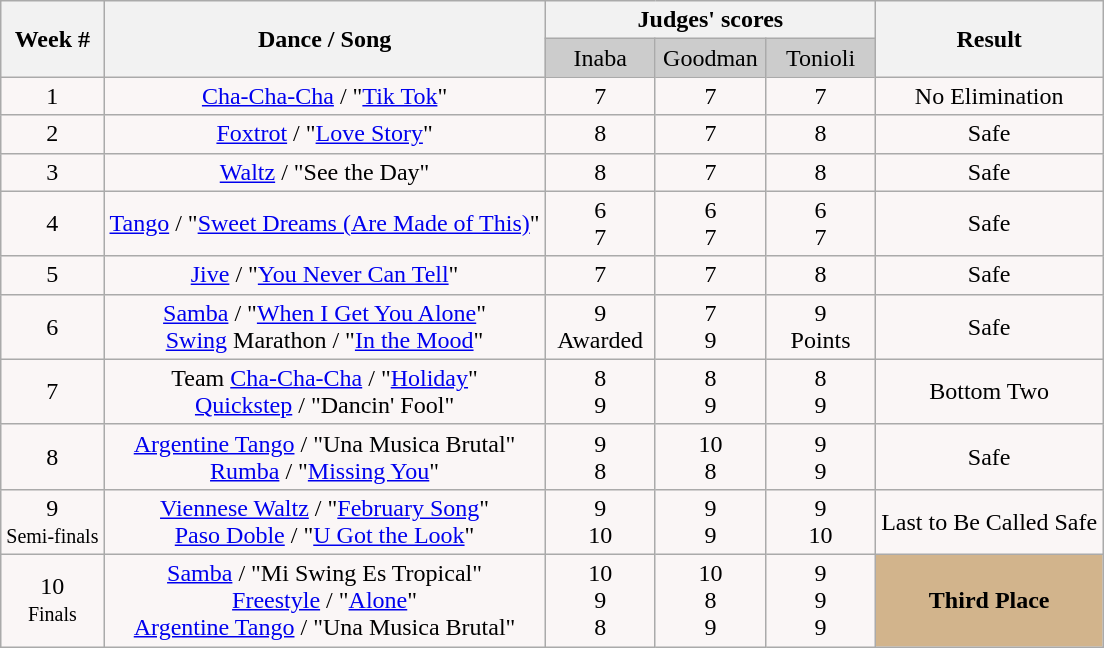<table class="wikitable collapsible collapsed">
<tr style="text-align:Center;">
<th rowspan="2">Week #</th>
<th rowspan="2">Dance / Song</th>
<th colspan="3">Judges' scores</th>
<th rowspan="2">Result</th>
</tr>
<tr style="text-align:center; background:#ccc;">
<td style="width:10%; ">Inaba</td>
<td style="width:10%; ">Goodman</td>
<td style="width:10%; ">Tonioli</td>
</tr>
<tr style="text-align: center; background:#faf6f6;">
<td>1</td>
<td><a href='#'>Cha-Cha-Cha</a> / "<a href='#'>Tik Tok</a>"</td>
<td>7</td>
<td>7</td>
<td>7</td>
<td>No Elimination</td>
</tr>
<tr style="text-align: center; background:#faf6f6;">
<td>2</td>
<td><a href='#'>Foxtrot</a> / "<a href='#'>Love Story</a>"</td>
<td>8</td>
<td>7</td>
<td>8</td>
<td>Safe</td>
</tr>
<tr style="text-align: center; background:#faf6f6;">
<td>3</td>
<td><a href='#'>Waltz</a> / "See the Day"</td>
<td>8</td>
<td>7</td>
<td>8</td>
<td>Safe</td>
</tr>
<tr style="text-align: center; background:#faf6f6;">
<td>4</td>
<td><a href='#'>Tango</a> / "<a href='#'>Sweet Dreams (Are Made of This)</a>"</td>
<td>6<br>7</td>
<td>6<br>7</td>
<td>6<br>7</td>
<td>Safe</td>
</tr>
<tr style="text-align: center; background:#faf6f6;">
<td>5</td>
<td><a href='#'>Jive</a> / "<a href='#'>You Never Can Tell</a>"</td>
<td>7</td>
<td>7</td>
<td>8</td>
<td>Safe</td>
</tr>
<tr style="text-align: center; background:#faf6f6;">
<td>6</td>
<td><a href='#'>Samba</a> / "<a href='#'>When I Get You Alone</a>"<br><a href='#'>Swing</a> Marathon / "<a href='#'>In the Mood</a>"</td>
<td>9<br>Awarded</td>
<td>7<br>9</td>
<td>9<br>Points</td>
<td>Safe</td>
</tr>
<tr style="text-align: center; background:#faf6f6;">
<td>7</td>
<td>Team <a href='#'>Cha-Cha-Cha</a> / "<a href='#'>Holiday</a>"<br><a href='#'>Quickstep</a> / "Dancin' Fool"</td>
<td>8<br>9</td>
<td>8<br>9</td>
<td>8<br>9</td>
<td>Bottom Two</td>
</tr>
<tr style="text-align: center; background:#faf6f6;">
<td>8</td>
<td><a href='#'>Argentine Tango</a> / "Una Musica Brutal"<br><a href='#'>Rumba</a> / "<a href='#'>Missing You</a>"</td>
<td>9 <br>8</td>
<td>10<br>8</td>
<td>9 <br>9</td>
<td>Safe</td>
</tr>
<tr style="text-align: center; background:#faf6f6;">
<td>9<br><small>Semi-finals</small></td>
<td><a href='#'>Viennese Waltz</a> / "<a href='#'>February Song</a>"<br><a href='#'>Paso Doble</a> / "<a href='#'>U Got the Look</a>"</td>
<td>9<br>10</td>
<td>9<br>9</td>
<td>9<br>10</td>
<td>Last to Be Called Safe</td>
</tr>
<tr style="text-align: center; background:#faf6f6;">
<td>10<br><small>Finals</small></td>
<td><a href='#'>Samba</a> / "Mi Swing Es Tropical"<br><a href='#'>Freestyle</a> / "<a href='#'>Alone</a>"<br><a href='#'>Argentine Tango</a> / "Una Musica Brutal"</td>
<td>10<br>9<br>8</td>
<td>10<br>8<br>9</td>
<td>9 <br>9<br>9</td>
<td style="text-align: center; background:tan"><strong>Third Place</strong></td>
</tr>
</table>
